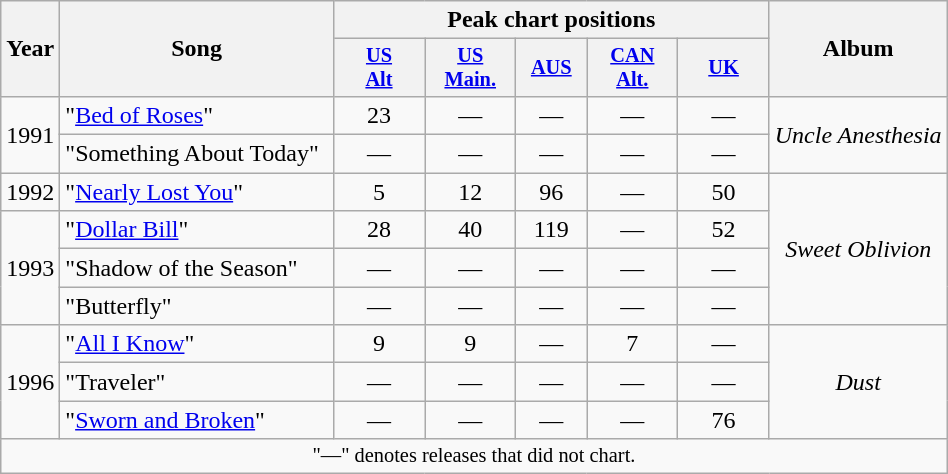<table class="wikitable">
<tr>
<th rowspan="2">Year</th>
<th rowspan="2" width="175">Song</th>
<th colspan="5">Peak chart positions</th>
<th rowspan="2">Album</th>
</tr>
<tr>
<th style="width:4em;font-size:85%"><a href='#'>US<br>Alt</a><br></th>
<th style="width:4em;font-size:85%"><a href='#'>US<br>Main.</a><br></th>
<th style="width:3em;font-size:85%"><a href='#'>AUS</a><br></th>
<th style="width:4em;font-size:85%"><a href='#'>CAN<br>Alt.</a><br></th>
<th style="width:4em;font-size:85%"><a href='#'>UK</a><br></th>
</tr>
<tr>
<td rowspan="2">1991</td>
<td align="left">"<a href='#'>Bed of Roses</a>"</td>
<td align="center">23</td>
<td align="center">—</td>
<td align="center">—</td>
<td align="center">—</td>
<td align="center">—</td>
<td rowspan="2" align="center"><em>Uncle Anesthesia</em></td>
</tr>
<tr>
<td align="left">"Something About Today"</td>
<td align="center">—</td>
<td align="center">—</td>
<td align="center">—</td>
<td align="center">—</td>
<td align="center">—</td>
</tr>
<tr>
<td>1992</td>
<td align="left">"<a href='#'>Nearly Lost You</a>"</td>
<td align="center">5</td>
<td align="center">12</td>
<td align="center">96</td>
<td align="center">—</td>
<td align="center">50</td>
<td rowspan="4" align="center"><em>Sweet Oblivion</em></td>
</tr>
<tr>
<td rowspan="3">1993</td>
<td align="left">"<a href='#'>Dollar Bill</a>"</td>
<td align="center">28</td>
<td align="center">40</td>
<td align="center">119</td>
<td align="center">—</td>
<td align="center">52</td>
</tr>
<tr>
<td align="left">"Shadow of the Season"</td>
<td align="center">—</td>
<td align="center">—</td>
<td align="center">—</td>
<td align="center">—</td>
<td align="center">—</td>
</tr>
<tr>
<td align="left">"Butterfly"</td>
<td align="center">—</td>
<td align="center">—</td>
<td align="center">—</td>
<td align="center">—</td>
<td align="center">—</td>
</tr>
<tr>
<td rowspan="3">1996</td>
<td align="left">"<a href='#'>All I Know</a>"</td>
<td align="center">9</td>
<td align="center">9</td>
<td align="center">—</td>
<td align="center">7</td>
<td align="center">—</td>
<td rowspan="3" align="center"><em>Dust</em></td>
</tr>
<tr>
<td align="left">"Traveler"</td>
<td align="center">—</td>
<td align="center">—</td>
<td align="center">—</td>
<td align="center">—</td>
<td align="center">—</td>
</tr>
<tr>
<td align="left">"<a href='#'>Sworn and Broken</a>"</td>
<td align="center">—</td>
<td align="center">—</td>
<td align="center">—</td>
<td align="center">—</td>
<td align="center">76</td>
</tr>
<tr>
<td align="center" colspan="30" style="font-size: 85%">"—" denotes releases that did not chart.</td>
</tr>
</table>
